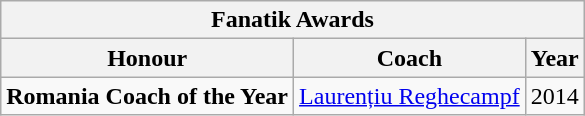<table class="wikitable" align=center>
<tr>
<th Colspan=3>Fanatik Awards</th>
</tr>
<tr>
<th Align=Left>Honour</th>
<th Align=Left>Coach</th>
<th Align=Left>Year</th>
</tr>
<tr>
<td valign="top" Rowspan=1 Align=left><strong>Romania Coach of the Year</strong></td>
<td><a href='#'>Laurențiu Reghecampf</a></td>
<td class="wikitable" align=center>2014</td>
</tr>
</table>
